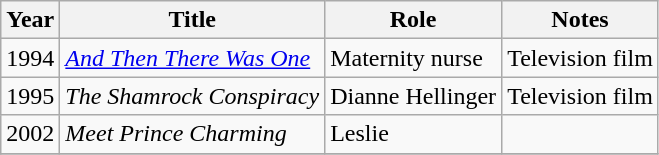<table class="wikitable sortable">
<tr>
<th>Year</th>
<th>Title</th>
<th>Role</th>
<th class="unsortable">Notes</th>
</tr>
<tr>
<td>1994</td>
<td><em><a href='#'>And Then There Was One</a></em></td>
<td>Maternity nurse</td>
<td>Television film</td>
</tr>
<tr>
<td>1995</td>
<td><em>The Shamrock Conspiracy</em></td>
<td>Dianne Hellinger</td>
<td>Television film</td>
</tr>
<tr>
<td>2002</td>
<td><em>Meet Prince Charming</em></td>
<td>Leslie</td>
<td></td>
</tr>
<tr>
</tr>
</table>
